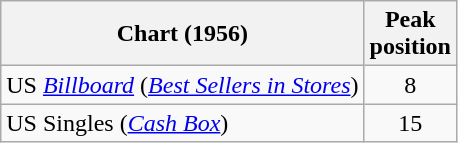<table class="wikitable sortable">
<tr>
<th scope="col">Chart (1956)</th>
<th scope="col">Peak<br>position</th>
</tr>
<tr>
<td>US <em><a href='#'>Billboard</a></em> (<em><a href='#'>Best Sellers in Stores</a></em>)</td>
<td style="text-align:center;">8</td>
</tr>
<tr>
<td>US Singles (<em><a href='#'>Cash Box</a></em>)</td>
<td style="text-align:center;">15</td>
</tr>
</table>
